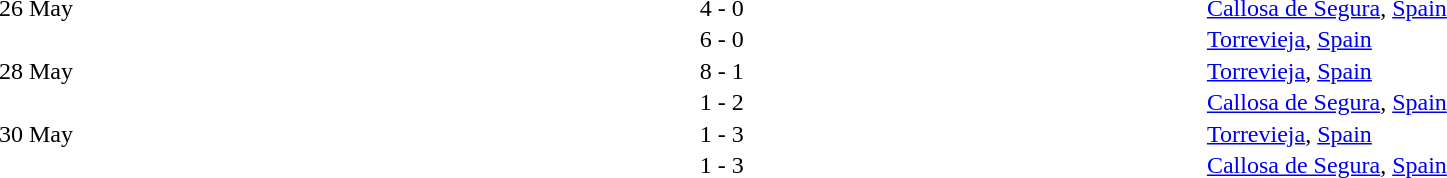<table cellspacing=1 width=85%>
<tr>
<th width=15%></th>
<th width=25%></th>
<th width=10%></th>
<th width=25%></th>
<th width=25%></th>
</tr>
<tr>
<td>26 May</td>
<td align=right></td>
<td align=center>4 - 0</td>
<td></td>
<td><a href='#'>Callosa de Segura</a>, <a href='#'>Spain</a></td>
</tr>
<tr>
<td></td>
<td align=right></td>
<td align=center>6 - 0</td>
<td></td>
<td><a href='#'>Torrevieja</a>, <a href='#'>Spain</a></td>
</tr>
<tr>
<td>28 May</td>
<td align=right></td>
<td align=center>8 - 1</td>
<td></td>
<td><a href='#'>Torrevieja</a>, <a href='#'>Spain</a></td>
</tr>
<tr>
<td></td>
<td align=right></td>
<td align=center>1 - 2</td>
<td></td>
<td><a href='#'>Callosa de Segura</a>, <a href='#'>Spain</a></td>
</tr>
<tr>
<td>30 May</td>
<td align=right></td>
<td align=center>1 - 3</td>
<td></td>
<td><a href='#'>Torrevieja</a>, <a href='#'>Spain</a></td>
</tr>
<tr>
<td></td>
<td align=right></td>
<td align=center>1 - 3</td>
<td></td>
<td><a href='#'>Callosa de Segura</a>, <a href='#'>Spain</a></td>
</tr>
</table>
